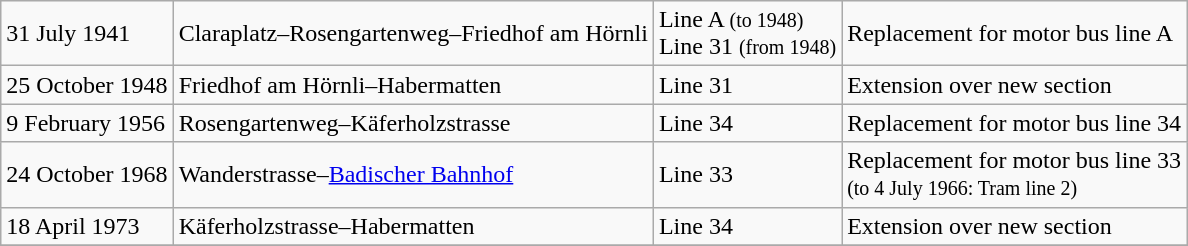<table class="wikitable">
<tr>
<td>31 July 1941</td>
<td>Claraplatz–Rosengartenweg–Friedhof am Hörnli</td>
<td>Line A <small>(to 1948)</small><br>Line 31 <small>(from 1948)</small></td>
<td>Replacement for motor bus line A</td>
</tr>
<tr>
<td>25 October 1948</td>
<td>Friedhof am Hörnli–Habermatten</td>
<td>Line 31</td>
<td>Extension over new section</td>
</tr>
<tr>
<td>9 February 1956</td>
<td>Rosengartenweg–Käferholzstrasse</td>
<td>Line 34</td>
<td>Replacement for motor bus line 34</td>
</tr>
<tr>
<td>24 October 1968</td>
<td>Wanderstrasse–<a href='#'>Badischer Bahnhof</a></td>
<td>Line 33</td>
<td>Replacement for motor bus line 33 <br><small>(to 4 July 1966: Tram line 2)</small></td>
</tr>
<tr>
<td>18 April 1973</td>
<td>Käferholzstrasse–Habermatten</td>
<td>Line 34</td>
<td>Extension over new section</td>
</tr>
<tr>
</tr>
</table>
